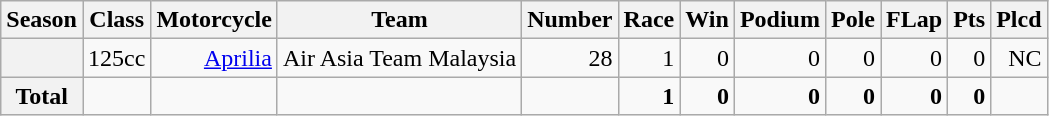<table class="wikitable">
<tr>
<th>Season</th>
<th>Class</th>
<th>Motorcycle</th>
<th>Team</th>
<th>Number</th>
<th>Race</th>
<th>Win</th>
<th>Podium</th>
<th>Pole</th>
<th>FLap</th>
<th>Pts</th>
<th>Plcd</th>
</tr>
<tr align="right">
<th></th>
<td>125cc</td>
<td><a href='#'>Aprilia</a></td>
<td>Air Asia Team Malaysia</td>
<td>28</td>
<td>1</td>
<td>0</td>
<td>0</td>
<td>0</td>
<td>0</td>
<td>0</td>
<td>NC</td>
</tr>
<tr align="right">
<th>Total</th>
<td></td>
<td></td>
<td></td>
<td></td>
<td><strong>1</strong></td>
<td><strong>0</strong></td>
<td><strong>0</strong></td>
<td><strong>0</strong></td>
<td><strong>0</strong></td>
<td><strong>0</strong></td>
<td></td>
</tr>
</table>
